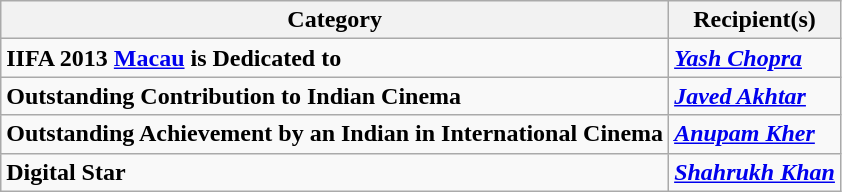<table class="wikitable">
<tr>
<th>Category</th>
<th>Recipient(s)</th>
</tr>
<tr>
<td><strong>IIFA 2013 <a href='#'>Macau</a> is Dedicated to</strong></td>
<td><strong><em><a href='#'>Yash Chopra</a></em></strong></td>
</tr>
<tr>
<td><strong>Outstanding Contribution to Indian Cinema </strong></td>
<td><strong><em><a href='#'>Javed Akhtar</a></em></strong></td>
</tr>
<tr>
<td><strong>Outstanding Achievement by an Indian in International Cinema</strong></td>
<td><strong><em><a href='#'>Anupam Kher</a></em></strong></td>
</tr>
<tr>
<td><strong>Digital Star</strong></td>
<td><strong><em><a href='#'>Shahrukh Khan</a></em></strong></td>
</tr>
</table>
